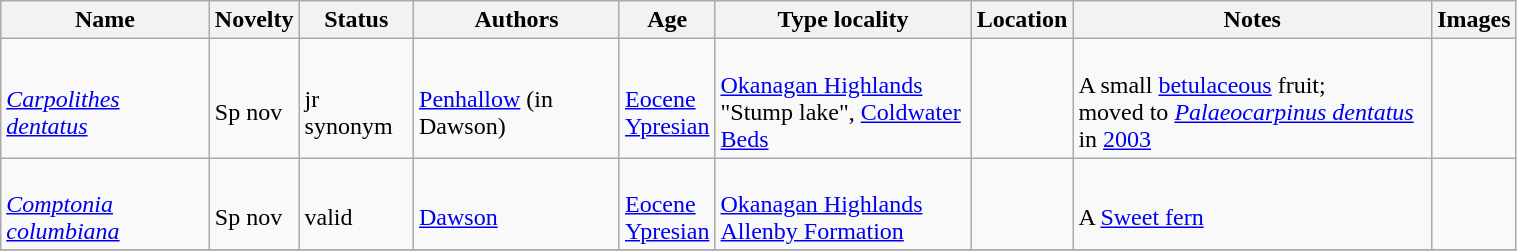<table class="wikitable sortable" align="center" width="80%">
<tr>
<th>Name</th>
<th>Novelty</th>
<th>Status</th>
<th>Authors</th>
<th>Age</th>
<th>Type locality</th>
<th>Location</th>
<th>Notes</th>
<th>Images</th>
</tr>
<tr>
<td><br><em><a href='#'>Carpolithes dentatus</a></em></td>
<td><br>Sp nov</td>
<td><br>jr synonym</td>
<td><br><a href='#'>Penhallow</a> (in Dawson)</td>
<td><br><a href='#'>Eocene</a><br><a href='#'>Ypresian</a></td>
<td><br><a href='#'>Okanagan Highlands</a><br>"Stump lake", <a href='#'>Coldwater Beds</a></td>
<td><br><br></td>
<td><br>A small <a href='#'>betulaceous</a> fruit;<br> moved to <em><a href='#'>Palaeocarpinus dentatus</a></em> in <a href='#'>2003</a></td>
<td></td>
</tr>
<tr>
<td><br><em><a href='#'>Comptonia columbiana</a></em></td>
<td><br>Sp nov</td>
<td><br>valid</td>
<td><br><a href='#'>Dawson</a></td>
<td><br><a href='#'>Eocene</a><br><a href='#'>Ypresian</a></td>
<td><br><a href='#'>Okanagan Highlands</a><br><a href='#'>Allenby Formation</a></td>
<td><br><br></td>
<td><br>A <a href='#'>Sweet fern</a></td>
<td><br></td>
</tr>
<tr>
</tr>
</table>
